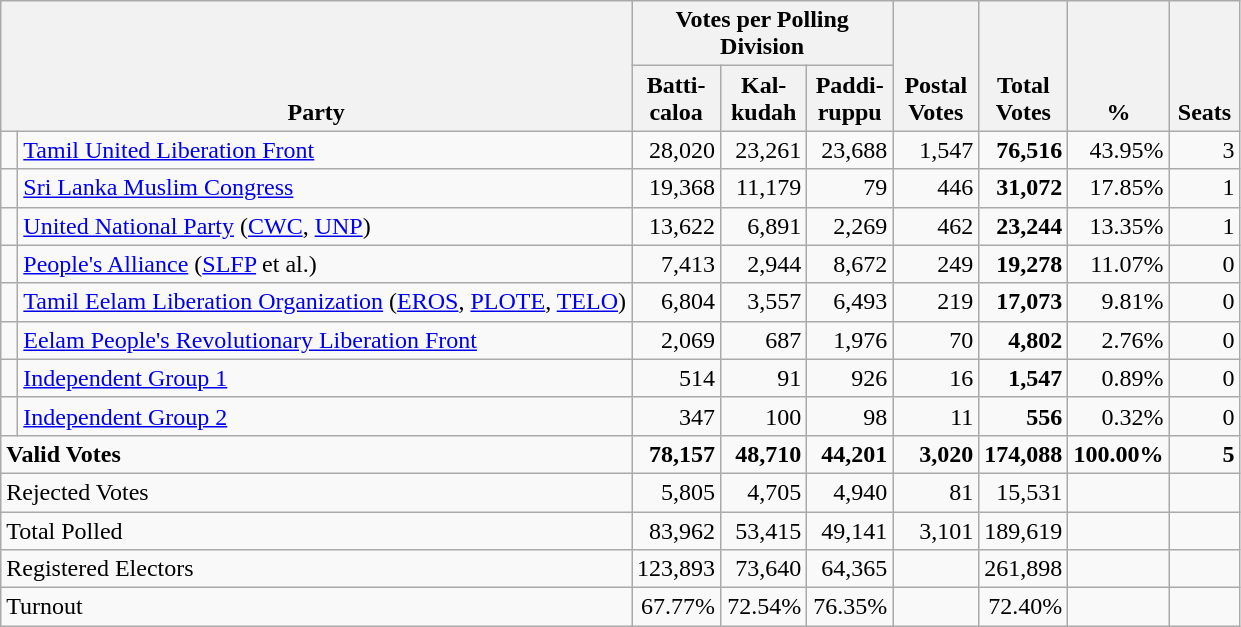<table class="wikitable" border="1" style="text-align:right;">
<tr>
<th align=left valign=bottom rowspan=2 colspan=2>Party</th>
<th colspan=3>Votes per Polling Division</th>
<th align=center valign=bottom rowspan=2 width="50">Postal<br>Votes</th>
<th align=center valign=bottom rowspan=2 width="50">Total Votes</th>
<th align=center valign=bottom rowspan=2 width="50">%</th>
<th align=center valign=bottom rowspan=2 width="40">Seats</th>
</tr>
<tr>
<th align=center valign=bottom width="50">Batti-<br>caloa</th>
<th align=center valign=bottom width="50">Kal-<br>kudah</th>
<th align=center valign=bottom width="50">Paddi-<br>ruppu</th>
</tr>
<tr>
<td bgcolor=> </td>
<td align=left><a href='#'>Tamil United Liberation Front</a></td>
<td>28,020</td>
<td>23,261</td>
<td>23,688</td>
<td>1,547</td>
<td><strong>76,516</strong></td>
<td>43.95%</td>
<td>3</td>
</tr>
<tr>
<td bgcolor=> </td>
<td align=left><a href='#'>Sri Lanka Muslim Congress</a></td>
<td>19,368</td>
<td>11,179</td>
<td>79</td>
<td>446</td>
<td><strong>31,072</strong></td>
<td>17.85%</td>
<td>1</td>
</tr>
<tr>
<td bgcolor=> </td>
<td align=left><a href='#'>United National Party</a> (<a href='#'>CWC</a>, <a href='#'>UNP</a>)</td>
<td>13,622</td>
<td>6,891</td>
<td>2,269</td>
<td>462</td>
<td><strong>23,244</strong></td>
<td>13.35%</td>
<td>1</td>
</tr>
<tr>
<td bgcolor=> </td>
<td align=left><a href='#'>People's Alliance</a> (<a href='#'>SLFP</a> et al.)</td>
<td>7,413</td>
<td>2,944</td>
<td>8,672</td>
<td>249</td>
<td><strong>19,278</strong></td>
<td>11.07%</td>
<td>0</td>
</tr>
<tr>
<td bgcolor=> </td>
<td align=left><a href='#'>Tamil Eelam Liberation Organization</a> (<a href='#'>EROS</a>, <a href='#'>PLOTE</a>, <a href='#'>TELO</a>)</td>
<td>6,804</td>
<td>3,557</td>
<td>6,493</td>
<td>219</td>
<td><strong>17,073</strong></td>
<td>9.81%</td>
<td>0</td>
</tr>
<tr>
<td bgcolor=> </td>
<td align=left><a href='#'>Eelam People's Revolutionary Liberation Front</a></td>
<td>2,069</td>
<td>687</td>
<td>1,976</td>
<td>70</td>
<td><strong>4,802</strong></td>
<td>2.76%</td>
<td>0</td>
</tr>
<tr>
<td bgcolor=> </td>
<td align=left><a href='#'>Independent Group 1</a></td>
<td>514</td>
<td>91</td>
<td>926</td>
<td>16</td>
<td><strong>1,547</strong></td>
<td>0.89%</td>
<td>0</td>
</tr>
<tr>
<td bgcolor=> </td>
<td align=left><a href='#'>Independent Group 2</a></td>
<td>347</td>
<td>100</td>
<td>98</td>
<td>11</td>
<td><strong>556</strong></td>
<td>0.32%</td>
<td>0</td>
</tr>
<tr>
<td align=left colspan=2><strong>Valid Votes</strong></td>
<td><strong>78,157</strong></td>
<td><strong>48,710</strong></td>
<td><strong>44,201</strong></td>
<td><strong>3,020</strong></td>
<td><strong>174,088</strong></td>
<td><strong>100.00%</strong></td>
<td><strong>5</strong></td>
</tr>
<tr>
<td align=left colspan=2>Rejected Votes</td>
<td>5,805</td>
<td>4,705</td>
<td>4,940</td>
<td>81</td>
<td>15,531</td>
<td></td>
<td></td>
</tr>
<tr>
<td align=left colspan=2>Total Polled</td>
<td>83,962</td>
<td>53,415</td>
<td>49,141</td>
<td>3,101</td>
<td>189,619</td>
<td></td>
<td></td>
</tr>
<tr>
<td align=left colspan=2>Registered Electors</td>
<td>123,893</td>
<td>73,640</td>
<td>64,365</td>
<td></td>
<td>261,898</td>
<td></td>
<td></td>
</tr>
<tr>
<td align=left colspan=2>Turnout</td>
<td>67.77%</td>
<td>72.54%</td>
<td>76.35%</td>
<td></td>
<td>72.40%</td>
<td></td>
<td></td>
</tr>
</table>
